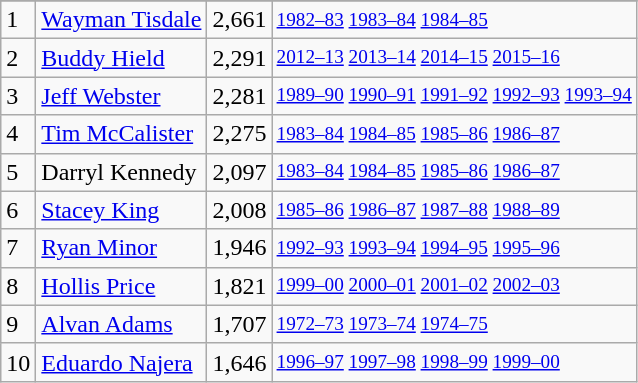<table class="wikitable">
<tr>
</tr>
<tr>
<td>1</td>
<td><a href='#'>Wayman Tisdale</a></td>
<td>2,661</td>
<td style="font-size:80%;"><a href='#'>1982–83</a> <a href='#'>1983–84</a> <a href='#'>1984–85</a></td>
</tr>
<tr>
<td>2</td>
<td><a href='#'>Buddy Hield</a></td>
<td>2,291</td>
<td style="font-size:80%;"><a href='#'>2012–13</a> <a href='#'>2013–14</a> <a href='#'>2014–15</a> <a href='#'>2015–16</a></td>
</tr>
<tr>
<td>3</td>
<td><a href='#'>Jeff Webster</a></td>
<td>2,281</td>
<td style="font-size:80%;"><a href='#'>1989–90</a> <a href='#'>1990–91</a> <a href='#'>1991–92</a> <a href='#'>1992–93</a> <a href='#'>1993–94</a></td>
</tr>
<tr>
<td>4</td>
<td><a href='#'>Tim McCalister</a></td>
<td>2,275</td>
<td style="font-size:80%;"><a href='#'>1983–84</a> <a href='#'>1984–85</a> <a href='#'>1985–86</a> <a href='#'>1986–87</a></td>
</tr>
<tr>
<td>5</td>
<td>Darryl Kennedy</td>
<td>2,097</td>
<td style="font-size:80%;"><a href='#'>1983–84</a> <a href='#'>1984–85</a> <a href='#'>1985–86</a> <a href='#'>1986–87</a></td>
</tr>
<tr>
<td>6</td>
<td><a href='#'>Stacey King</a></td>
<td>2,008</td>
<td style="font-size:80%;"><a href='#'>1985–86</a> <a href='#'>1986–87</a> <a href='#'>1987–88</a> <a href='#'>1988–89</a></td>
</tr>
<tr>
<td>7</td>
<td><a href='#'>Ryan Minor</a></td>
<td>1,946</td>
<td style="font-size:80%;"><a href='#'>1992–93</a> <a href='#'>1993–94</a> <a href='#'>1994–95</a> <a href='#'>1995–96</a></td>
</tr>
<tr>
<td>8</td>
<td><a href='#'>Hollis Price</a></td>
<td>1,821</td>
<td style="font-size:80%;"><a href='#'>1999–00</a> <a href='#'>2000–01</a> <a href='#'>2001–02</a> <a href='#'>2002–03</a></td>
</tr>
<tr>
<td>9</td>
<td><a href='#'>Alvan Adams</a></td>
<td>1,707</td>
<td style="font-size:80%;"><a href='#'>1972–73</a> <a href='#'>1973–74</a> <a href='#'>1974–75</a></td>
</tr>
<tr>
<td>10</td>
<td><a href='#'>Eduardo Najera</a></td>
<td>1,646</td>
<td style="font-size:80%;"><a href='#'>1996–97</a> <a href='#'>1997–98</a> <a href='#'>1998–99</a> <a href='#'>1999–00</a></td>
</tr>
</table>
